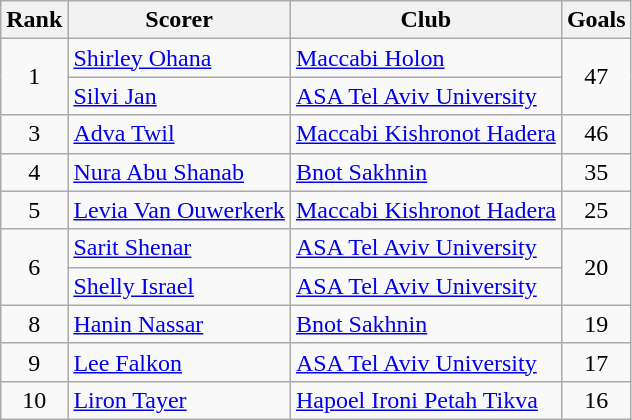<table class="wikitable" style="text-align:center">
<tr>
<th>Rank</th>
<th>Scorer</th>
<th>Club</th>
<th>Goals</th>
</tr>
<tr>
<td rowspan=2>1</td>
<td align="left"><a href='#'>Shirley Ohana</a></td>
<td align="left"><a href='#'>Maccabi Holon</a></td>
<td rowspan=2>47</td>
</tr>
<tr>
<td align="left"><a href='#'>Silvi Jan</a></td>
<td align="left"><a href='#'>ASA Tel Aviv University</a></td>
</tr>
<tr>
<td>3</td>
<td align="left"><a href='#'>Adva Twil</a></td>
<td align="left"><a href='#'>Maccabi Kishronot Hadera</a></td>
<td>46</td>
</tr>
<tr>
<td>4</td>
<td align="left"><a href='#'>Nura Abu Shanab</a></td>
<td align="left"><a href='#'>Bnot Sakhnin</a></td>
<td>35</td>
</tr>
<tr>
<td>5</td>
<td align="left"><a href='#'>Levia Van Ouwerkerk</a></td>
<td align="left"><a href='#'>Maccabi Kishronot Hadera</a></td>
<td>25</td>
</tr>
<tr>
<td rowspan=2>6</td>
<td align="left"><a href='#'>Sarit Shenar</a></td>
<td align="left"><a href='#'>ASA Tel Aviv University</a></td>
<td rowspan=2>20</td>
</tr>
<tr>
<td align="left"><a href='#'>Shelly Israel</a></td>
<td align="left"><a href='#'>ASA Tel Aviv University</a></td>
</tr>
<tr>
<td>8</td>
<td align="left"><a href='#'>Hanin Nassar</a></td>
<td align="left"><a href='#'>Bnot Sakhnin</a></td>
<td>19</td>
</tr>
<tr>
<td>9</td>
<td align="left"><a href='#'>Lee Falkon</a></td>
<td align="left"><a href='#'>ASA Tel Aviv University</a></td>
<td>17</td>
</tr>
<tr>
<td>10</td>
<td align="left"><a href='#'>Liron Tayer</a></td>
<td align="left"><a href='#'>Hapoel Ironi Petah Tikva</a></td>
<td>16</td>
</tr>
</table>
